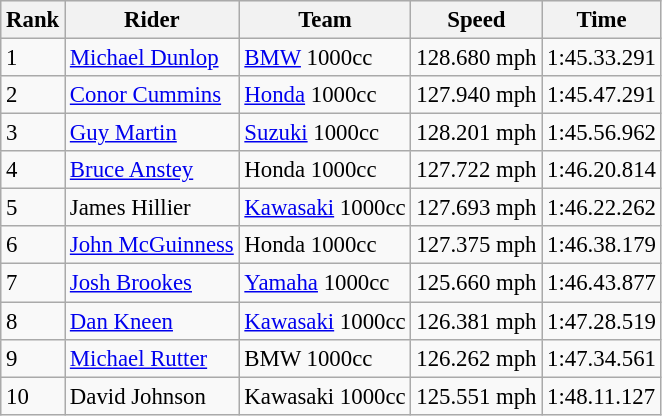<table class="wikitable" style="font-size: 95%;">
<tr style="background:#efefef;">
<th>Rank</th>
<th>Rider</th>
<th>Team</th>
<th>Speed</th>
<th>Time</th>
</tr>
<tr>
<td>1</td>
<td> <a href='#'>Michael Dunlop</a></td>
<td><a href='#'>BMW</a> 1000cc</td>
<td>128.680 mph</td>
<td>1:45.33.291</td>
</tr>
<tr>
<td>2</td>
<td> <a href='#'>Conor Cummins</a></td>
<td><a href='#'>Honda</a> 1000cc</td>
<td>127.940 mph</td>
<td>1:45.47.291</td>
</tr>
<tr>
<td>3</td>
<td> <a href='#'>Guy Martin</a></td>
<td><a href='#'>Suzuki</a> 1000cc</td>
<td>128.201 mph</td>
<td>1:45.56.962</td>
</tr>
<tr>
<td>4</td>
<td> <a href='#'>Bruce Anstey</a></td>
<td>Honda 1000cc</td>
<td>127.722 mph</td>
<td>1:46.20.814</td>
</tr>
<tr>
<td>5</td>
<td> James Hillier</td>
<td><a href='#'>Kawasaki</a> 1000cc</td>
<td>127.693 mph</td>
<td>1:46.22.262</td>
</tr>
<tr>
<td>6</td>
<td> <a href='#'>John McGuinness</a></td>
<td>Honda 1000cc</td>
<td>127.375 mph</td>
<td>1:46.38.179</td>
</tr>
<tr>
<td>7</td>
<td> <a href='#'>Josh Brookes</a></td>
<td><a href='#'>Yamaha</a> 1000cc</td>
<td>125.660 mph</td>
<td>1:46.43.877</td>
</tr>
<tr>
<td>8</td>
<td> <a href='#'>Dan Kneen</a></td>
<td><a href='#'>Kawasaki</a> 1000cc</td>
<td>126.381 mph</td>
<td>1:47.28.519</td>
</tr>
<tr>
<td>9</td>
<td> <a href='#'>Michael Rutter</a></td>
<td>BMW 1000cc</td>
<td>126.262 mph</td>
<td>1:47.34.561</td>
</tr>
<tr>
<td>10</td>
<td> David Johnson</td>
<td>Kawasaki 1000cc</td>
<td>125.551 mph</td>
<td>1:48.11.127</td>
</tr>
</table>
